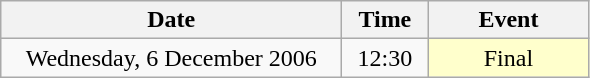<table class = "wikitable" style="text-align:center;">
<tr>
<th width=220>Date</th>
<th width=50>Time</th>
<th width=100>Event</th>
</tr>
<tr>
<td>Wednesday, 6 December 2006</td>
<td>12:30</td>
<td bgcolor=ffffcc>Final</td>
</tr>
</table>
